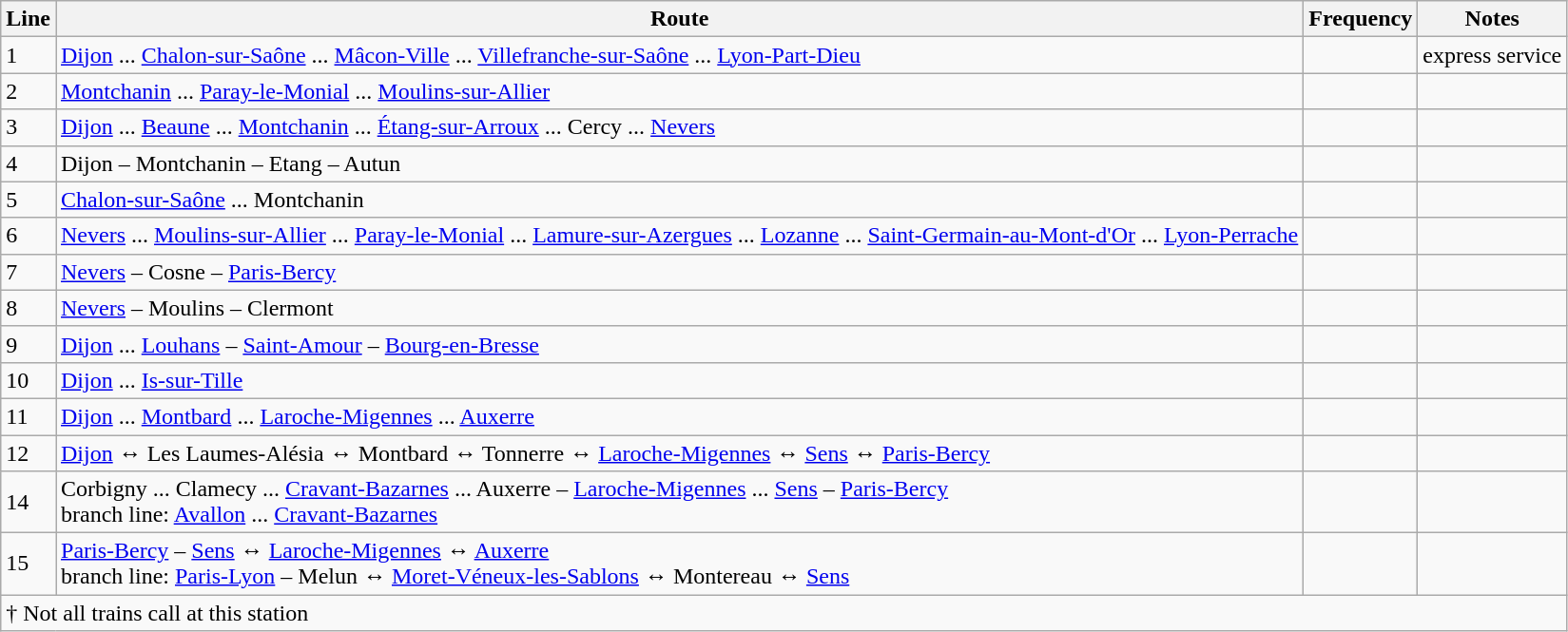<table class="wikitable vatop">
<tr>
<th>Line</th>
<th>Route</th>
<th>Frequency</th>
<th>Notes</th>
</tr>
<tr>
<td>1</td>
<td><a href='#'>Dijon</a> ... <a href='#'>Chalon-sur-Saône</a> ... <a href='#'>Mâcon-Ville</a> ... <a href='#'>Villefranche-sur-Saône</a> ... <a href='#'>Lyon-Part-Dieu</a></td>
<td></td>
<td>express service</td>
</tr>
<tr>
<td>2</td>
<td><a href='#'>Montchanin</a> ... <a href='#'>Paray-le-Monial</a> ... <a href='#'>Moulins-sur-Allier</a></td>
<td></td>
<td></td>
</tr>
<tr>
<td>3</td>
<td><a href='#'>Dijon</a> ... <a href='#'>Beaune</a> ... <a href='#'>Montchanin</a> ... <a href='#'>Étang-sur-Arroux</a> ... Cercy ... <a href='#'>Nevers</a></td>
<td></td>
<td></td>
</tr>
<tr>
<td>4</td>
<td>Dijon – Montchanin – Etang – Autun</td>
<td></td>
<td></td>
</tr>
<tr>
<td>5</td>
<td><a href='#'>Chalon-sur-Saône</a> ... Montchanin</td>
<td></td>
<td></td>
</tr>
<tr>
<td>6</td>
<td><a href='#'>Nevers</a> ... <a href='#'>Moulins-sur-Allier</a> ... <a href='#'>Paray-le-Monial</a> ... <a href='#'>Lamure-sur-Azergues</a> ... <a href='#'>Lozanne</a> ... <a href='#'>Saint-Germain-au-Mont-d'Or</a> ... <a href='#'>Lyon-Perrache</a></td>
<td></td>
<td></td>
</tr>
<tr>
<td>7</td>
<td><a href='#'>Nevers</a> – Cosne – <a href='#'>Paris-Bercy</a></td>
<td></td>
<td></td>
</tr>
<tr>
<td>8</td>
<td><a href='#'>Nevers</a> – Moulins – Clermont</td>
<td></td>
<td></td>
</tr>
<tr>
<td>9</td>
<td><a href='#'>Dijon</a> ... <a href='#'>Louhans</a> – <a href='#'>Saint-Amour</a> – <a href='#'>Bourg-en-Bresse</a></td>
<td></td>
<td></td>
</tr>
<tr>
<td>10</td>
<td><a href='#'>Dijon</a> ... <a href='#'>Is-sur-Tille</a></td>
<td></td>
<td></td>
</tr>
<tr>
<td>11</td>
<td><a href='#'>Dijon</a> ... <a href='#'>Montbard</a> ... <a href='#'>Laroche-Migennes</a> ... <a href='#'>Auxerre</a></td>
<td></td>
<td></td>
</tr>
<tr>
<td>12</td>
<td><a href='#'>Dijon</a> ↔ Les Laumes-Alésia ↔ Montbard ↔ Tonnerre ↔ <a href='#'>Laroche-Migennes</a> ↔ <a href='#'>Sens</a> ↔ <a href='#'>Paris-Bercy</a></td>
<td></td>
<td></td>
</tr>
<tr>
<td>14</td>
<td>Corbigny ... Clamecy ... <a href='#'>Cravant-Bazarnes</a> ... Auxerre – <a href='#'>Laroche-Migennes</a> ... <a href='#'>Sens</a> – <a href='#'>Paris-Bercy</a><br>branch line: <a href='#'>Avallon</a> ... <a href='#'>Cravant-Bazarnes</a></td>
<td></td>
<td></td>
</tr>
<tr>
<td>15</td>
<td><a href='#'>Paris-Bercy</a> – <a href='#'>Sens</a> ↔ <a href='#'>Laroche-Migennes</a> ↔ <a href='#'>Auxerre</a><br>branch line: <a href='#'>Paris-Lyon</a> – Melun ↔ <a href='#'>Moret-Véneux-les-Sablons</a> ↔ Montereau ↔ <a href='#'>Sens</a></td>
<td></td>
<td></td>
</tr>
<tr>
<td colspan=4>† Not all trains call at this station</td>
</tr>
</table>
